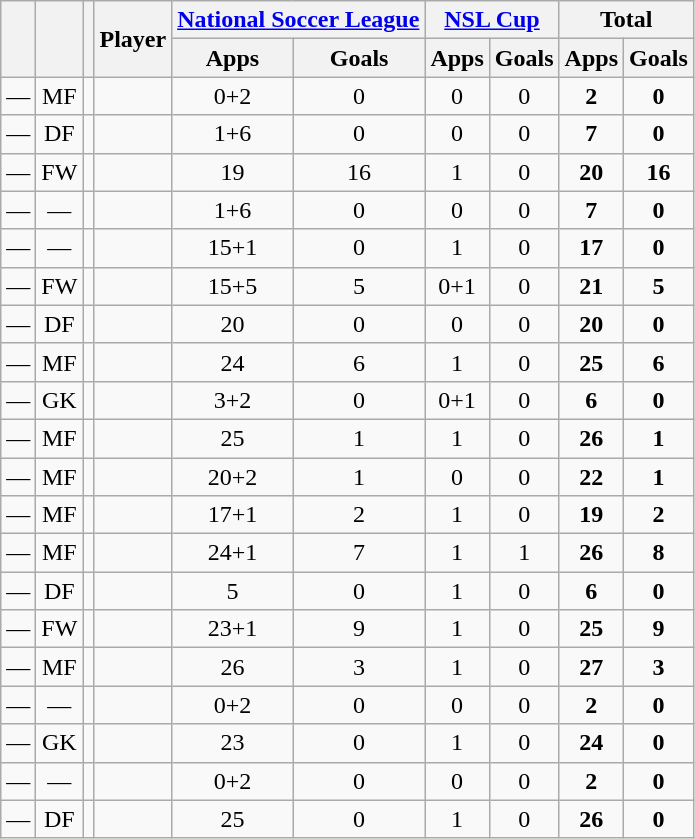<table class="wikitable sortable" style="text-align:center">
<tr>
<th rowspan="2"></th>
<th rowspan="2"></th>
<th rowspan="2"></th>
<th rowspan="2">Player</th>
<th colspan="2"><a href='#'>National Soccer League</a></th>
<th colspan="2"><a href='#'>NSL Cup</a></th>
<th colspan="2">Total</th>
</tr>
<tr>
<th>Apps</th>
<th>Goals</th>
<th>Apps</th>
<th>Goals</th>
<th>Apps</th>
<th>Goals</th>
</tr>
<tr>
<td>—</td>
<td>MF</td>
<td></td>
<td align="left"></td>
<td>0+2</td>
<td>0</td>
<td>0</td>
<td>0</td>
<td><strong>2</strong></td>
<td><strong>0</strong></td>
</tr>
<tr>
<td>—</td>
<td>DF</td>
<td></td>
<td align="left"></td>
<td>1+6</td>
<td>0</td>
<td>0</td>
<td>0</td>
<td><strong>7</strong></td>
<td><strong>0</strong></td>
</tr>
<tr>
<td>—</td>
<td>FW</td>
<td></td>
<td align="left"></td>
<td>19</td>
<td>16</td>
<td>1</td>
<td>0</td>
<td><strong>20</strong></td>
<td><strong>16</strong></td>
</tr>
<tr>
<td>—</td>
<td>—</td>
<td></td>
<td align="left"></td>
<td>1+6</td>
<td>0</td>
<td>0</td>
<td>0</td>
<td><strong>7</strong></td>
<td><strong>0</strong></td>
</tr>
<tr>
<td>—</td>
<td>—</td>
<td></td>
<td align="left"></td>
<td>15+1</td>
<td>0</td>
<td>1</td>
<td>0</td>
<td><strong>17</strong></td>
<td><strong>0</strong></td>
</tr>
<tr>
<td>—</td>
<td>FW</td>
<td></td>
<td align="left"></td>
<td>15+5</td>
<td>5</td>
<td>0+1</td>
<td>0</td>
<td><strong>21</strong></td>
<td><strong>5</strong></td>
</tr>
<tr>
<td>—</td>
<td>DF</td>
<td></td>
<td align="left"></td>
<td>20</td>
<td>0</td>
<td>0</td>
<td>0</td>
<td><strong>20</strong></td>
<td><strong>0</strong></td>
</tr>
<tr>
<td>—</td>
<td>MF</td>
<td></td>
<td align="left"></td>
<td>24</td>
<td>6</td>
<td>1</td>
<td>0</td>
<td><strong>25</strong></td>
<td><strong>6</strong></td>
</tr>
<tr>
<td>—</td>
<td>GK</td>
<td></td>
<td align="left"></td>
<td>3+2</td>
<td>0</td>
<td>0+1</td>
<td>0</td>
<td><strong>6</strong></td>
<td><strong>0</strong></td>
</tr>
<tr>
<td>—</td>
<td>MF</td>
<td></td>
<td align="left"></td>
<td>25</td>
<td>1</td>
<td>1</td>
<td>0</td>
<td><strong>26</strong></td>
<td><strong>1</strong></td>
</tr>
<tr>
<td>—</td>
<td>MF</td>
<td></td>
<td align="left"></td>
<td>20+2</td>
<td>1</td>
<td>0</td>
<td>0</td>
<td><strong>22</strong></td>
<td><strong>1</strong></td>
</tr>
<tr>
<td>—</td>
<td>MF</td>
<td></td>
<td align="left"></td>
<td>17+1</td>
<td>2</td>
<td>1</td>
<td>0</td>
<td><strong>19</strong></td>
<td><strong>2</strong></td>
</tr>
<tr>
<td>—</td>
<td>MF</td>
<td></td>
<td align="left"></td>
<td>24+1</td>
<td>7</td>
<td>1</td>
<td>1</td>
<td><strong>26</strong></td>
<td><strong>8</strong></td>
</tr>
<tr>
<td>—</td>
<td>DF</td>
<td></td>
<td align="left"></td>
<td>5</td>
<td>0</td>
<td>1</td>
<td>0</td>
<td><strong>6</strong></td>
<td><strong>0</strong></td>
</tr>
<tr>
<td>—</td>
<td>FW</td>
<td></td>
<td align="left"></td>
<td>23+1</td>
<td>9</td>
<td>1</td>
<td>0</td>
<td><strong>25</strong></td>
<td><strong>9</strong></td>
</tr>
<tr>
<td>—</td>
<td>MF</td>
<td></td>
<td align="left"></td>
<td>26</td>
<td>3</td>
<td>1</td>
<td>0</td>
<td><strong>27</strong></td>
<td><strong>3</strong></td>
</tr>
<tr>
<td>—</td>
<td>—</td>
<td></td>
<td align="left"></td>
<td>0+2</td>
<td>0</td>
<td>0</td>
<td>0</td>
<td><strong>2</strong></td>
<td><strong>0</strong></td>
</tr>
<tr>
<td>—</td>
<td>GK</td>
<td></td>
<td align="left"></td>
<td>23</td>
<td>0</td>
<td>1</td>
<td>0</td>
<td><strong>24</strong></td>
<td><strong>0</strong></td>
</tr>
<tr>
<td>—</td>
<td>—</td>
<td></td>
<td align="left"></td>
<td>0+2</td>
<td>0</td>
<td>0</td>
<td>0</td>
<td><strong>2</strong></td>
<td><strong>0</strong></td>
</tr>
<tr>
<td>—</td>
<td>DF</td>
<td></td>
<td align="left"></td>
<td>25</td>
<td>0</td>
<td>1</td>
<td>0</td>
<td><strong>26</strong></td>
<td><strong>0</strong></td>
</tr>
</table>
